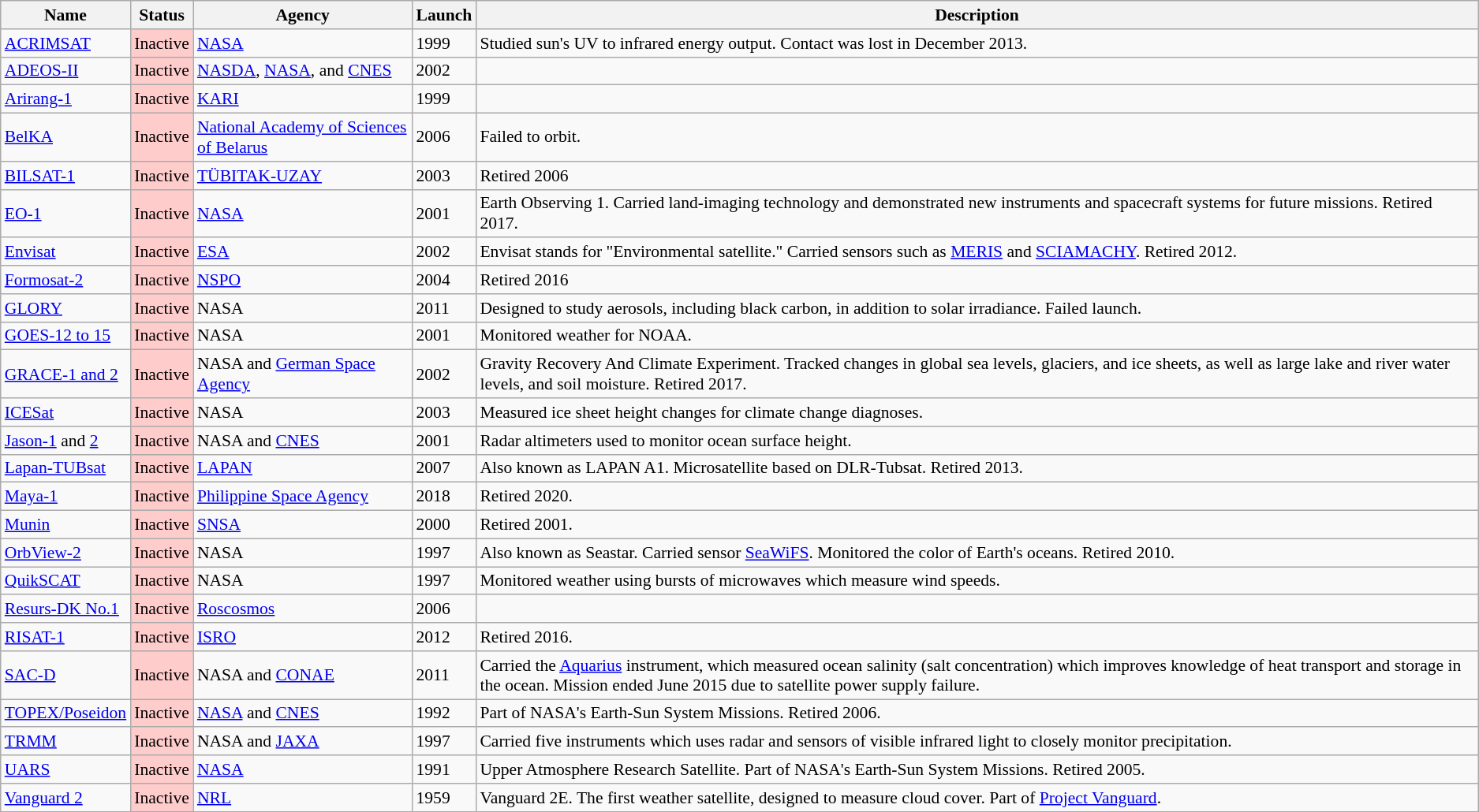<table class="sortable wikitable sticky-header" style="font-size:90%;">
<tr>
<th>Name</th>
<th>Status</th>
<th>Agency</th>
<th>Launch </th>
<th>Description</th>
</tr>
<tr>
<td><a href='#'>ACRIMSAT</a></td>
<td style="background:#ffcccc;">Inactive</td>
<td><a href='#'>NASA</a></td>
<td>1999</td>
<td>Studied sun's UV to infrared energy output. Contact was lost in December 2013.</td>
</tr>
<tr>
<td><a href='#'>ADEOS-II</a></td>
<td style="background:#ffcccc;">Inactive</td>
<td><a href='#'>NASDA</a>, <a href='#'>NASA</a>, and <a href='#'>CNES</a></td>
<td>2002</td>
<td></td>
</tr>
<tr>
<td><a href='#'>Arirang-1</a></td>
<td style="background:#ffcccc;">Inactive</td>
<td><a href='#'>KARI</a></td>
<td>1999</td>
<td></td>
</tr>
<tr>
<td><a href='#'>BelKA</a></td>
<td style="background:#ffcccc;">Inactive</td>
<td><a href='#'>National Academy of Sciences of Belarus</a></td>
<td>2006</td>
<td>Failed to orbit.</td>
</tr>
<tr>
<td><a href='#'>BILSAT-1</a></td>
<td style="background:#ffcccc;">Inactive</td>
<td><a href='#'>TÜBITAK-UZAY</a></td>
<td>2003</td>
<td>Retired 2006</td>
</tr>
<tr>
<td><a href='#'>EO-1</a></td>
<td style="background:#ffcccc;">Inactive</td>
<td><a href='#'>NASA</a></td>
<td>2001</td>
<td>Earth Observing 1. Carried land-imaging technology and demonstrated new instruments and spacecraft systems for future missions. Retired 2017.</td>
</tr>
<tr>
<td><a href='#'>Envisat</a></td>
<td style="background:#ffcccc;">Inactive</td>
<td><a href='#'>ESA</a></td>
<td>2002</td>
<td>Envisat stands for "Environmental satellite." Carried sensors such as <a href='#'>MERIS</a> and <a href='#'>SCIAMACHY</a>. Retired 2012.</td>
</tr>
<tr>
<td><a href='#'>Formosat-2</a></td>
<td style="background:#ffcccc;">Inactive</td>
<td><a href='#'>NSPO</a></td>
<td>2004</td>
<td>Retired 2016</td>
</tr>
<tr>
<td><a href='#'>GLORY</a></td>
<td style="background:#ffcccc;">Inactive</td>
<td>NASA</td>
<td>2011</td>
<td>Designed to study aerosols, including black carbon, in addition to solar irradiance. Failed launch.</td>
</tr>
<tr>
<td><a href='#'>GOES-12 to 15</a></td>
<td style="background:#ffcccc;">Inactive</td>
<td>NASA</td>
<td>2001</td>
<td>Monitored weather for NOAA.</td>
</tr>
<tr>
<td><a href='#'>GRACE-1 and 2</a></td>
<td style="background:#ffcccc;">Inactive</td>
<td>NASA and <a href='#'>German Space Agency</a></td>
<td>2002</td>
<td>Gravity Recovery And Climate Experiment. Tracked changes in global sea levels, glaciers, and ice sheets, as well as large lake and river water levels, and soil moisture. Retired 2017.</td>
</tr>
<tr>
<td><a href='#'>ICESat</a></td>
<td style="background:#ffcccc;">Inactive</td>
<td>NASA</td>
<td>2003</td>
<td>Measured ice sheet height changes for climate change diagnoses.</td>
</tr>
<tr>
<td><a href='#'>Jason-1</a> and <a href='#'>2</a></td>
<td style="background:#ffcccc;">Inactive</td>
<td>NASA and <a href='#'>CNES</a></td>
<td>2001</td>
<td>Radar altimeters used to monitor ocean surface height.</td>
</tr>
<tr>
<td><a href='#'>Lapan-TUBsat</a></td>
<td style="background:#ffcccc;">Inactive</td>
<td><a href='#'>LAPAN</a></td>
<td>2007</td>
<td>Also known as LAPAN A1. Microsatellite based on DLR-Tubsat. Retired 2013.</td>
</tr>
<tr>
<td><a href='#'>Maya-1</a></td>
<td style="background:#ffcccc;">Inactive</td>
<td><a href='#'>Philippine Space Agency</a></td>
<td>2018</td>
<td>Retired 2020.</td>
</tr>
<tr>
<td><a href='#'>Munin</a></td>
<td style="background:#ffcccc;">Inactive</td>
<td><a href='#'>SNSA</a></td>
<td>2000</td>
<td>Retired 2001.</td>
</tr>
<tr>
<td><a href='#'>OrbView-2</a></td>
<td style="background:#ffcccc;">Inactive</td>
<td>NASA</td>
<td>1997</td>
<td>Also known as Seastar. Carried sensor <a href='#'>SeaWiFS</a>. Monitored the color of Earth's oceans. Retired 2010.</td>
</tr>
<tr>
<td><a href='#'>QuikSCAT</a></td>
<td style="background:#ffcccc;">Inactive</td>
<td>NASA</td>
<td>1997</td>
<td>Monitored weather using bursts of microwaves which measure wind speeds.</td>
</tr>
<tr>
<td><a href='#'>Resurs-DK No.1</a></td>
<td style="background:#ffcccc;">Inactive</td>
<td><a href='#'>Roscosmos</a></td>
<td>2006</td>
<td></td>
</tr>
<tr>
<td><a href='#'>RISAT-1</a></td>
<td style="background:#ffcccc;">Inactive</td>
<td><a href='#'>ISRO</a></td>
<td>2012</td>
<td>Retired 2016.</td>
</tr>
<tr>
<td><a href='#'>SAC-D</a></td>
<td style="background:#ffcccc;">Inactive</td>
<td>NASA and <a href='#'>CONAE</a></td>
<td>2011</td>
<td>Carried the <a href='#'>Aquarius</a> instrument, which measured ocean salinity (salt concentration) which improves knowledge of heat transport and storage in the ocean. Mission ended June 2015 due to satellite power supply failure.</td>
</tr>
<tr>
<td><a href='#'>TOPEX/Poseidon</a></td>
<td style="background:#ffcccc;">Inactive</td>
<td><a href='#'>NASA</a> and <a href='#'>CNES</a></td>
<td>1992</td>
<td>Part of NASA's Earth-Sun System Missions. Retired 2006.</td>
</tr>
<tr>
<td><a href='#'>TRMM</a></td>
<td style="background:#ffcccc;">Inactive</td>
<td>NASA and <a href='#'>JAXA</a></td>
<td>1997</td>
<td>Carried five instruments which uses radar and sensors of visible infrared light to closely monitor precipitation.</td>
</tr>
<tr>
<td><a href='#'>UARS</a></td>
<td style="background:#ffcccc;">Inactive</td>
<td><a href='#'>NASA</a></td>
<td>1991</td>
<td>Upper Atmosphere Research Satellite. Part of NASA's Earth-Sun System Missions. Retired 2005.</td>
</tr>
<tr>
<td><a href='#'>Vanguard 2</a></td>
<td style="background:#ffcccc;">Inactive</td>
<td><a href='#'>NRL</a></td>
<td>1959</td>
<td>Vanguard 2E. The first weather satellite, designed to measure cloud cover. Part of <a href='#'>Project Vanguard</a>.</td>
</tr>
</table>
